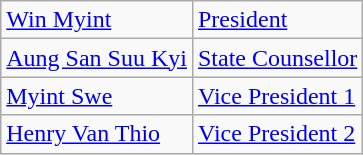<table class="wikitable">
<tr>
<td><a href='#'>Win Myint</a></td>
<td><a href='#'>President</a></td>
</tr>
<tr>
<td><a href='#'>Aung San Suu Kyi</a></td>
<td><a href='#'>State Counsellor</a></td>
</tr>
<tr>
<td><a href='#'>Myint Swe</a></td>
<td><a href='#'>Vice President 1</a></td>
</tr>
<tr>
<td><a href='#'>Henry Van Thio</a></td>
<td><a href='#'>Vice President 2</a></td>
</tr>
</table>
